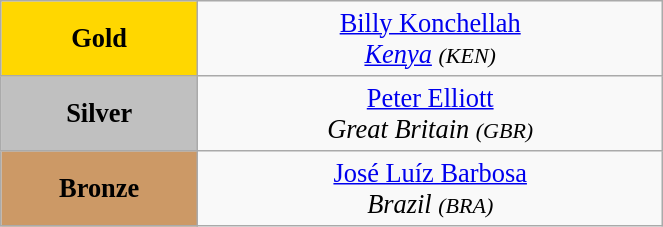<table class="wikitable" style=" text-align:center; font-size:110%;" width="35%">
<tr>
<td bgcolor="gold"><strong>Gold</strong></td>
<td> <a href='#'>Billy Konchellah</a><br><em><a href='#'>Kenya</a> <small>(KEN)</small></em></td>
</tr>
<tr>
<td bgcolor="silver"><strong>Silver</strong></td>
<td> <a href='#'>Peter Elliott</a><br><em>Great Britain <small>(GBR)</small></em></td>
</tr>
<tr>
<td bgcolor="CC9966"><strong>Bronze</strong></td>
<td> <a href='#'>José Luíz Barbosa</a><br><em>Brazil <small>(BRA)</small></em></td>
</tr>
</table>
